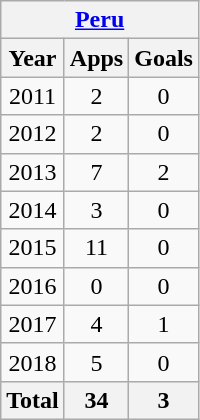<table class="wikitable" style="text-align:center">
<tr>
<th colspan=3><a href='#'>Peru</a></th>
</tr>
<tr>
<th>Year</th>
<th>Apps</th>
<th>Goals</th>
</tr>
<tr>
<td>2011</td>
<td>2</td>
<td>0</td>
</tr>
<tr>
<td>2012</td>
<td>2</td>
<td>0</td>
</tr>
<tr>
<td>2013</td>
<td>7</td>
<td>2</td>
</tr>
<tr>
<td>2014</td>
<td>3</td>
<td>0</td>
</tr>
<tr>
<td>2015</td>
<td>11</td>
<td>0</td>
</tr>
<tr>
<td>2016</td>
<td>0</td>
<td>0</td>
</tr>
<tr>
<td>2017</td>
<td>4</td>
<td>1</td>
</tr>
<tr>
<td>2018</td>
<td>5</td>
<td>0</td>
</tr>
<tr>
<th>Total</th>
<th>34</th>
<th>3</th>
</tr>
</table>
